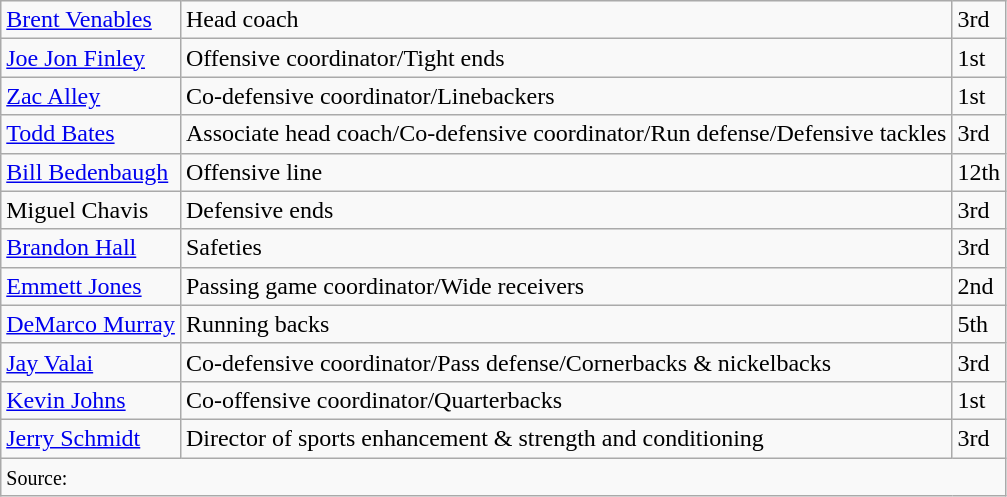<table class="wikitable sortable">
<tr>
<td><a href='#'>Brent Venables</a></td>
<td>Head coach</td>
<td>3rd</td>
</tr>
<tr>
<td><a href='#'>Joe Jon Finley</a></td>
<td>Offensive coordinator/Tight ends</td>
<td>1st</td>
</tr>
<tr>
<td><a href='#'>Zac Alley</a></td>
<td>Co-defensive coordinator/Linebackers</td>
<td>1st</td>
</tr>
<tr>
<td><a href='#'>Todd Bates</a></td>
<td>Associate head coach/Co-defensive coordinator/Run defense/Defensive tackles</td>
<td>3rd</td>
</tr>
<tr>
<td><a href='#'>Bill Bedenbaugh</a></td>
<td>Offensive line</td>
<td>12th</td>
</tr>
<tr>
<td>Miguel Chavis</td>
<td>Defensive ends</td>
<td>3rd</td>
</tr>
<tr>
<td><a href='#'>Brandon Hall</a></td>
<td>Safeties</td>
<td>3rd</td>
</tr>
<tr>
<td><a href='#'>Emmett Jones</a></td>
<td>Passing game coordinator/Wide receivers</td>
<td>2nd</td>
</tr>
<tr>
<td><a href='#'>DeMarco Murray</a></td>
<td>Running backs</td>
<td>5th</td>
</tr>
<tr>
<td><a href='#'>Jay Valai</a></td>
<td>Co-defensive coordinator/Pass defense/Cornerbacks & nickelbacks</td>
<td>3rd</td>
</tr>
<tr>
<td><a href='#'>Kevin Johns</a></td>
<td>Co-offensive coordinator/Quarterbacks</td>
<td>1st</td>
</tr>
<tr>
<td><a href='#'>Jerry Schmidt</a></td>
<td>Director of sports enhancement & strength and conditioning</td>
<td>3rd</td>
</tr>
<tr>
<td colspan="3";><small>Source: </small></td>
</tr>
</table>
